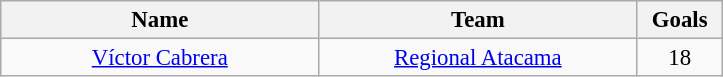<table class="wikitable" style="font-size:95%; text-align:center;">
<tr>
<th width="205">Name</th>
<th width="205">Team</th>
<th width="50">Goals</th>
</tr>
<tr>
<td> <a href='#'>Víctor Cabrera</a></td>
<td><a href='#'>Regional Atacama</a></td>
<td>18</td>
</tr>
</table>
